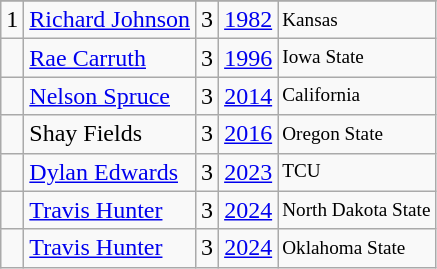<table class="wikitable">
<tr>
</tr>
<tr>
<td>1</td>
<td><a href='#'>Richard Johnson</a></td>
<td>3</td>
<td><a href='#'>1982</a></td>
<td style="font-size:80%;">Kansas</td>
</tr>
<tr>
<td></td>
<td><a href='#'>Rae Carruth</a></td>
<td>3</td>
<td><a href='#'>1996</a></td>
<td style="font-size:80%;">Iowa State</td>
</tr>
<tr>
<td></td>
<td><a href='#'>Nelson Spruce</a></td>
<td>3</td>
<td><a href='#'>2014</a></td>
<td style="font-size:80%;">California</td>
</tr>
<tr>
<td></td>
<td>Shay Fields</td>
<td>3</td>
<td><a href='#'>2016</a></td>
<td style="font-size:80%;">Oregon State</td>
</tr>
<tr>
<td></td>
<td><a href='#'>Dylan Edwards</a></td>
<td>3</td>
<td><a href='#'>2023</a></td>
<td style="font-size:80%;">TCU</td>
</tr>
<tr>
<td></td>
<td><a href='#'>Travis Hunter</a></td>
<td>3</td>
<td><a href='#'>2024</a></td>
<td style="font-size:80%;">North Dakota State</td>
</tr>
<tr>
<td></td>
<td><a href='#'>Travis Hunter</a></td>
<td>3</td>
<td><a href='#'>2024</a></td>
<td style="font-size:80%;">Oklahoma State</td>
</tr>
</table>
